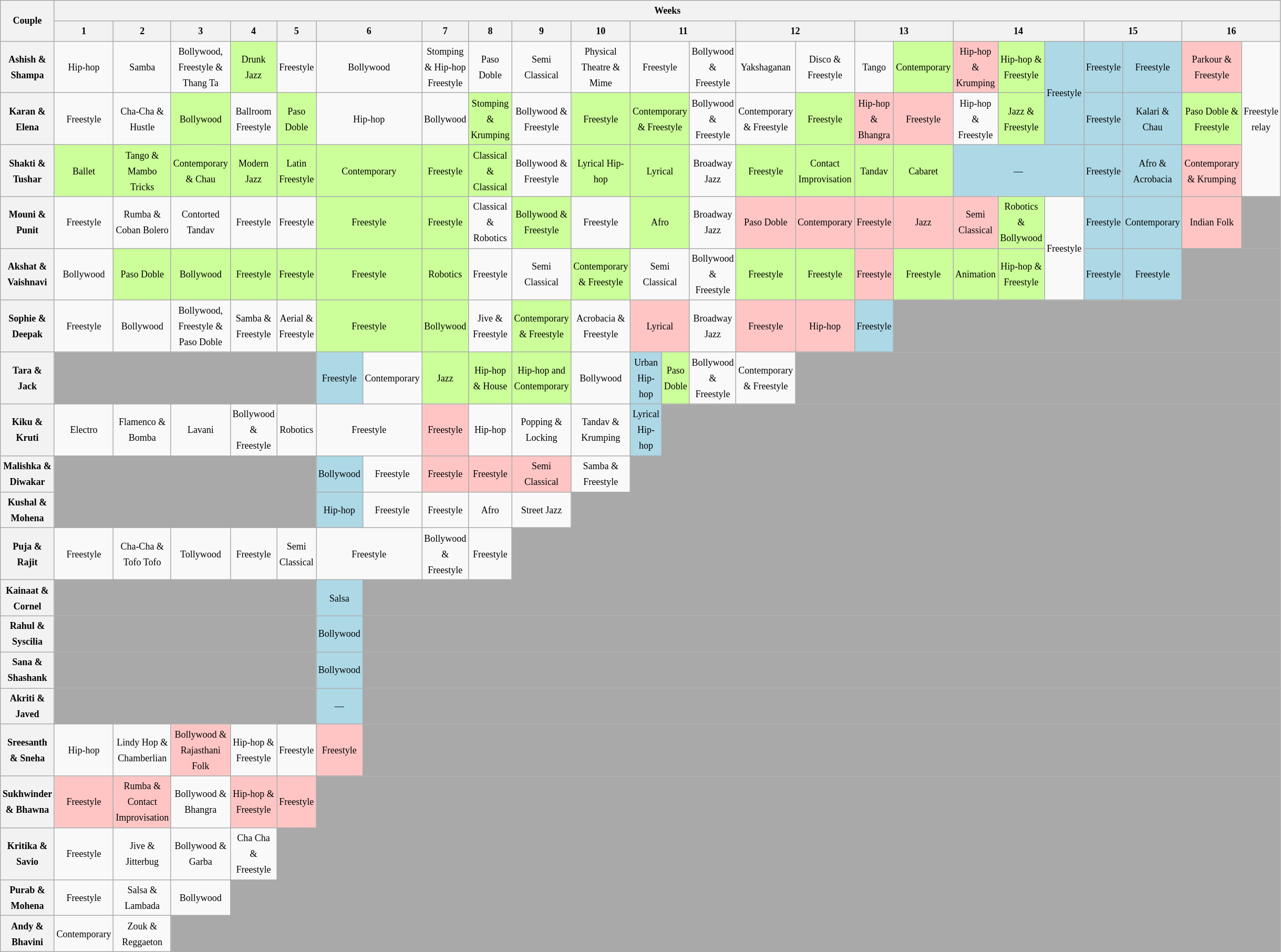<table class="wikitable unsortable" style="text-align:center; font-size:75%; line-height:20px">
<tr>
<th rowspan="2">Couple</th>
<th colspan="25">Weeks</th>
</tr>
<tr>
<th>1</th>
<th>2</th>
<th>3</th>
<th>4</th>
<th>5</th>
<th colspan="2">6</th>
<th>7</th>
<th>8</th>
<th>9</th>
<th>10</th>
<th colspan="3">11</th>
<th colspan="2">12</th>
<th colspan="2">13</th>
<th colspan="3">14</th>
<th colspan="2">15</th>
<th colspan="2">16</th>
</tr>
<tr>
<th scope="row">Ashish & Shampa</th>
<td>Hip-hop</td>
<td>Samba</td>
<td>Bollywood, Freestyle & Thang Ta</td>
<td style="background:#cf9;">Drunk Jazz</td>
<td>Freestyle</td>
<td colspan="2">Bollywood</td>
<td>Stomping & Hip-hop Freestyle</td>
<td>Paso Doble</td>
<td>Semi Classical</td>
<td>Physical Theatre & Mime</td>
<td colspan="2">Freestyle</td>
<td>Bollywood & Freestyle</td>
<td>Yakshaganan</td>
<td>Disco & Freestyle</td>
<td>Tango</td>
<td style="background:#cf9;">Contemporary</td>
<td style="background:#ffc5c5;">Hip-hop & Krumping</td>
<td style="background:#cf9;">Hip-hop & Freestyle</td>
<td rowspan="2" bgcolor="lightblue">Freestyle</td>
<td bgcolor="lightblue">Freestyle</td>
<td bgcolor="lightblue">Freestyle</td>
<td style="background:#ffc5c5;">Parkour & Freestyle</td>
<td rowspan="3">Freestyle relay</td>
</tr>
<tr>
<th scope="row">Karan & Elena</th>
<td>Freestyle</td>
<td>Cha-Cha & Hustle</td>
<td style="background:#cf9;">Bollywood</td>
<td>Ballroom Freestyle</td>
<td style="background:#cf9;">Paso Doble</td>
<td colspan="2">Hip-hop</td>
<td>Bollywood</td>
<td style="background:#cf9;">Stomping & Krumping</td>
<td>Bollywood & Freestyle</td>
<td style="background:#cf9;">Freestyle</td>
<td colspan="2" style="background:#cf9;">Contemporary & Freestyle</td>
<td>Bollywood & Freestyle</td>
<td>Contemporary & Freestyle</td>
<td style="background:#cf9;">Freestyle</td>
<td style="background:#ffc5c5;">Hip-hop & Bhangra</td>
<td style="background:#ffc5c5;">Freestyle</td>
<td>Hip-hop & Freestyle</td>
<td style="background:#cf9;">Jazz & Freestyle</td>
<td bgcolor="lightblue">Freestyle</td>
<td bgcolor="lightblue">Kalari & Chau</td>
<td style="background:#cf9;">Paso Doble & Freestyle</td>
</tr>
<tr>
<th scope="row">Shakti & Tushar</th>
<td style="background:#cf9;">Ballet</td>
<td style="background:#cf9;">Tango & Mambo Tricks</td>
<td style="background:#cf9;">Contemporary & Chau</td>
<td style="background:#cf9;">Modern Jazz</td>
<td style="background:#cf9;">Latin Freestyle</td>
<td colspan="2" style="background:#cf9;">Contemporary</td>
<td style="background:#cf9;">Freestyle</td>
<td style="background:#cf9;">Classical & Classical</td>
<td>Bollywood & Freestyle</td>
<td style="background:#cf9;">Lyrical Hip-hop</td>
<td colspan="2" style="background:#cf9;">Lyrical</td>
<td>Broadway Jazz</td>
<td style="background:#cf9;">Freestyle</td>
<td style="background:#cf9;">Contact Improvisation</td>
<td style="background:#cf9;">Tandav</td>
<td style="background:#cf9;">Cabaret</td>
<td colspan="3" bgcolor="lightblue">—</td>
<td bgcolor="lightblue">Freestyle</td>
<td bgcolor="lightblue">Afro & Acrobacia</td>
<td style="background:#ffc5c5;">Contemporary & Krumping</td>
</tr>
<tr>
<th scope="row">Mouni & Punit</th>
<td>Freestyle</td>
<td>Rumba & Coban Bolero</td>
<td>Contorted Tandav</td>
<td>Freestyle</td>
<td>Freestyle</td>
<td colspan="2" style="background:#cf9;">Freestyle</td>
<td style="background:#cf9;">Freestyle</td>
<td>Classical & Robotics</td>
<td style="background:#cf9;">Bollywood & Freestyle</td>
<td>Freestyle</td>
<td colspan="2" style="background:#cf9;">Afro</td>
<td>Broadway Jazz</td>
<td style="background:#ffc5c5;">Paso Doble</td>
<td style="background:#ffc5c5;">Contemporary</td>
<td style="background:#ffc5c5;">Freestyle</td>
<td style="background:#ffc5c5;">Jazz</td>
<td style="background:#ffc5c5;">Semi Classical</td>
<td style="background:#cf9;">Robotics & Bollywood</td>
<td rowspan="2">Freestyle</td>
<td bgcolor="lightblue">Freestyle</td>
<td bgcolor="lightblue">Contemporary</td>
<td style="background:#ffc5c5;">Indian Folk</td>
<td bgcolor="darkgrey"></td>
</tr>
<tr>
<th scope="row">Akshat & Vaishnavi</th>
<td>Bollywood</td>
<td style="background:#cf9;">Paso Doble</td>
<td style="background:#cf9;">Bollywood</td>
<td style="background:#cf9;">Freestyle</td>
<td style="background:#cf9;">Freestyle</td>
<td colspan="2" style="background:#cf9;">Freestyle</td>
<td style="background:#cf9;">Robotics</td>
<td>Freestyle</td>
<td>Semi Classical</td>
<td style="background:#cf9;">Contemporary & Freestyle</td>
<td colspan="2">Semi Classical</td>
<td>Bollywood & Freestyle</td>
<td style="background:#cf9;">Freestyle</td>
<td style="background:#cf9;">Freestyle</td>
<td style="background:#ffc5c5;">Freestyle</td>
<td style="background:#cf9;">Freestyle</td>
<td style="background:#cf9;">Animation</td>
<td style="background:#cf9;">Hip-hop & Freestyle</td>
<td bgcolor="lightblue">Freestyle</td>
<td bgcolor="lightblue">Freestyle</td>
<td colspan="2" bgcolor="darkgrey"></td>
</tr>
<tr>
<th scope="row">Sophie & Deepak</th>
<td>Freestyle</td>
<td>Bollywood</td>
<td>Bollywood, Freestyle & Paso Doble</td>
<td>Samba & Freestyle</td>
<td>Aerial & Freestyle</td>
<td colspan="2" style="background:#cf9;">Freestyle</td>
<td style="background:#cf9;">Bollywood</td>
<td>Jive & Freestyle</td>
<td style="background:#cf9;">Contemporary & Freestyle</td>
<td>Acrobacia & Freestyle</td>
<td colspan="2" style="background:#ffc5c5;">Lyrical</td>
<td>Broadway Jazz</td>
<td style="background:#ffc5c5;">Freestyle</td>
<td style="background:#ffc5c5;">Hip-hop</td>
<td bgcolor="lightblue">Freestyle</td>
<td colspan="8" bgcolor="darkgrey"></td>
</tr>
<tr>
<th scope="row">Tara &<br>Jack</th>
<td colspan="5" bgcolor="darkgrey"></td>
<td bgcolor="lightblue">Freestyle</td>
<td>Contemporary</td>
<td style="background:#cf9;">Jazz</td>
<td style="background:#cf9;">Hip-hop & House</td>
<td style="background:#cf9;">Hip-hop and Contemporary</td>
<td>Bollywood</td>
<td bgcolor="lightblue">Urban Hip-hop</td>
<td style="background:#cf9;">Paso Doble</td>
<td>Bollywood & Freestyle</td>
<td>Contemporary & Freestyle</td>
<td colspan="10" bgcolor="darkgrey"></td>
</tr>
<tr>
<th scope="row">Kiku & Kruti</th>
<td>Electro</td>
<td>Flamenco & Bomba</td>
<td>Lavani</td>
<td>Bollywood & Freestyle</td>
<td>Robotics</td>
<td colspan="2">Freestyle</td>
<td style="background:#ffc5c5;">Freestyle</td>
<td>Hip-hop</td>
<td>Popping & Locking</td>
<td>Tandav & Krumping</td>
<td bgcolor="lightblue">Lyrical Hip-hop</td>
<td colspan="13" bgcolor="darkgrey"></td>
</tr>
<tr>
<th scope="row">Malishka & Diwakar</th>
<td colspan="5" bgcolor="darkgrey"></td>
<td bgcolor="lightblue">Bollywood</td>
<td>Freestyle</td>
<td style="background:#ffc5c5;">Freestyle</td>
<td style="background:#ffc5c5;">Freestyle</td>
<td style="background:#ffc5c5;">Semi Classical</td>
<td>Samba & Freestyle</td>
<td colspan="14" bgcolor="darkgrey"></td>
</tr>
<tr>
<th scope="row">Kushal & Mohena</th>
<td colspan="5" bgcolor="darkgrey"></td>
<td bgcolor="lightblue">Hip-hop</td>
<td>Freestyle</td>
<td>Freestyle</td>
<td>Afro</td>
<td>Street Jazz</td>
<td colspan="15" bgcolor="darkgrey"></td>
</tr>
<tr>
<th scope="row">Puja &<br>Rajit</th>
<td>Freestyle</td>
<td>Cha-Cha & Tofo Tofo</td>
<td>Tollywood</td>
<td>Freestyle</td>
<td>Semi Classical</td>
<td colspan="2">Freestyle</td>
<td>Bollywood & Freestyle</td>
<td>Freestyle</td>
<td colspan="16" bgcolor="darkgrey"></td>
</tr>
<tr>
<th scope="row">Kainaat & Cornel</th>
<td colspan="5" bgcolor="darkgrey"></td>
<td bgcolor="lightblue">Salsa</td>
<td colspan="19" bgcolor="darkgrey"></td>
</tr>
<tr>
<th scope="row">Rahul & Syscilia</th>
<td colspan="5" bgcolor="darkgrey"></td>
<td bgcolor="lightblue">Bollywood</td>
<td colspan="19" bgcolor="darkgrey"></td>
</tr>
<tr>
<th scope="row">Sana & Shashank</th>
<td colspan="5" bgcolor="darkgrey"></td>
<td bgcolor="lightblue">Bollywood</td>
<td colspan="19" bgcolor="darkgrey"></td>
</tr>
<tr>
<th scope="row">Akriti & Javed</th>
<td colspan="5" bgcolor="darkgrey"></td>
<td bgcolor="lightblue">—</td>
<td colspan="19" bgcolor="darkgrey"></td>
</tr>
<tr>
<th scope="row">Sreesanth & Sneha</th>
<td>Hip-hop</td>
<td>Lindy Hop & Chamberlian</td>
<td style="background:#ffc5c5;">Bollywood & Rajasthani Folk</td>
<td>Hip-hop & Freestyle</td>
<td>Freestyle</td>
<td style="background:#ffc5c5;">Freestyle</td>
<td colspan="19" bgcolor="darkgrey"></td>
</tr>
<tr>
<th scope="row">Sukhwinder & Bhawna</th>
<td style="background:#ffc5c5;">Freestyle</td>
<td style="background:#ffc5c5;">Rumba & Contact Improvisation</td>
<td>Bollywood & Bhangra</td>
<td style="background:#ffc5c5;">Hip-hop & Freestyle</td>
<td style="background:#ffc5c5;">Freestyle</td>
<td colspan="20" bgcolor="darkgrey"></td>
</tr>
<tr>
<th scope="row">Kritika & Savio</th>
<td>Freestyle</td>
<td>Jive & Jitterbug</td>
<td>Bollywood & Garba</td>
<td>Cha Cha & Freestyle</td>
<td colspan="21" bgcolor="darkgrey"></td>
</tr>
<tr>
<th scope="row">Purab & Mohena</th>
<td>Freestyle</td>
<td>Salsa & Lambada</td>
<td>Bollywood</td>
<td colspan="22" bgcolor="darkgrey"></td>
</tr>
<tr>
<th scope="row">Andy & Bhavini</th>
<td>Contemporary</td>
<td>Zouk & Reggaeton</td>
<td colspan="23" bgcolor="darkgrey"></td>
</tr>
</table>
